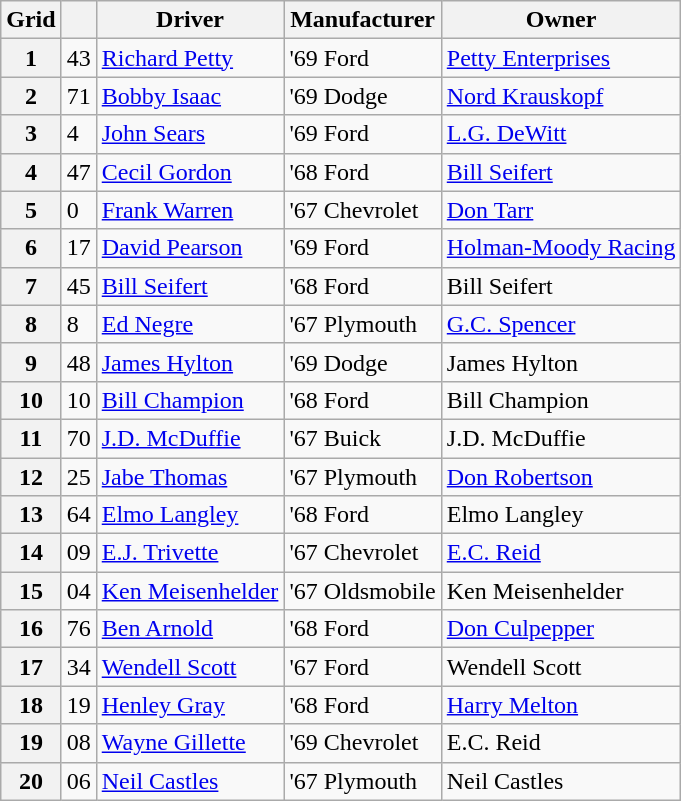<table class="wikitable">
<tr>
<th>Grid</th>
<th></th>
<th>Driver</th>
<th>Manufacturer</th>
<th>Owner</th>
</tr>
<tr>
<th>1</th>
<td>43</td>
<td><a href='#'>Richard Petty</a></td>
<td>'69 Ford</td>
<td><a href='#'>Petty Enterprises</a></td>
</tr>
<tr>
<th>2</th>
<td>71</td>
<td><a href='#'>Bobby Isaac</a></td>
<td>'69 Dodge</td>
<td><a href='#'>Nord Krauskopf</a></td>
</tr>
<tr>
<th>3</th>
<td>4</td>
<td><a href='#'>John Sears</a></td>
<td>'69 Ford</td>
<td><a href='#'>L.G. DeWitt</a></td>
</tr>
<tr>
<th>4</th>
<td>47</td>
<td><a href='#'>Cecil Gordon</a></td>
<td>'68 Ford</td>
<td><a href='#'>Bill Seifert</a></td>
</tr>
<tr>
<th>5</th>
<td>0</td>
<td><a href='#'>Frank Warren</a></td>
<td>'67 Chevrolet</td>
<td><a href='#'>Don Tarr</a></td>
</tr>
<tr>
<th>6</th>
<td>17</td>
<td><a href='#'>David Pearson</a></td>
<td>'69 Ford</td>
<td><a href='#'>Holman-Moody Racing</a></td>
</tr>
<tr>
<th>7</th>
<td>45</td>
<td><a href='#'>Bill Seifert</a></td>
<td>'68 Ford</td>
<td>Bill Seifert</td>
</tr>
<tr>
<th>8</th>
<td>8</td>
<td><a href='#'>Ed Negre</a></td>
<td>'67 Plymouth</td>
<td><a href='#'>G.C. Spencer</a></td>
</tr>
<tr>
<th>9</th>
<td>48</td>
<td><a href='#'>James Hylton</a></td>
<td>'69 Dodge</td>
<td>James Hylton</td>
</tr>
<tr>
<th>10</th>
<td>10</td>
<td><a href='#'>Bill Champion</a></td>
<td>'68 Ford</td>
<td>Bill Champion</td>
</tr>
<tr>
<th>11</th>
<td>70</td>
<td><a href='#'>J.D. McDuffie</a></td>
<td>'67 Buick</td>
<td>J.D. McDuffie</td>
</tr>
<tr>
<th>12</th>
<td>25</td>
<td><a href='#'>Jabe Thomas</a></td>
<td>'67 Plymouth</td>
<td><a href='#'>Don Robertson</a></td>
</tr>
<tr>
<th>13</th>
<td>64</td>
<td><a href='#'>Elmo Langley</a></td>
<td>'68 Ford</td>
<td>Elmo Langley</td>
</tr>
<tr>
<th>14</th>
<td>09</td>
<td><a href='#'>E.J. Trivette</a></td>
<td>'67 Chevrolet</td>
<td><a href='#'>E.C. Reid</a></td>
</tr>
<tr>
<th>15</th>
<td>04</td>
<td><a href='#'>Ken Meisenhelder</a></td>
<td>'67 Oldsmobile</td>
<td>Ken Meisenhelder</td>
</tr>
<tr>
<th>16</th>
<td>76</td>
<td><a href='#'>Ben Arnold</a></td>
<td>'68 Ford</td>
<td><a href='#'>Don Culpepper</a></td>
</tr>
<tr>
<th>17</th>
<td>34</td>
<td><a href='#'>Wendell Scott</a></td>
<td>'67 Ford</td>
<td>Wendell Scott</td>
</tr>
<tr>
<th>18</th>
<td>19</td>
<td><a href='#'>Henley Gray</a></td>
<td>'68 Ford</td>
<td><a href='#'>Harry Melton</a></td>
</tr>
<tr>
<th>19</th>
<td>08</td>
<td><a href='#'>Wayne Gillette</a></td>
<td>'69 Chevrolet</td>
<td>E.C. Reid</td>
</tr>
<tr>
<th>20</th>
<td>06</td>
<td><a href='#'>Neil Castles</a></td>
<td>'67 Plymouth</td>
<td>Neil Castles</td>
</tr>
</table>
